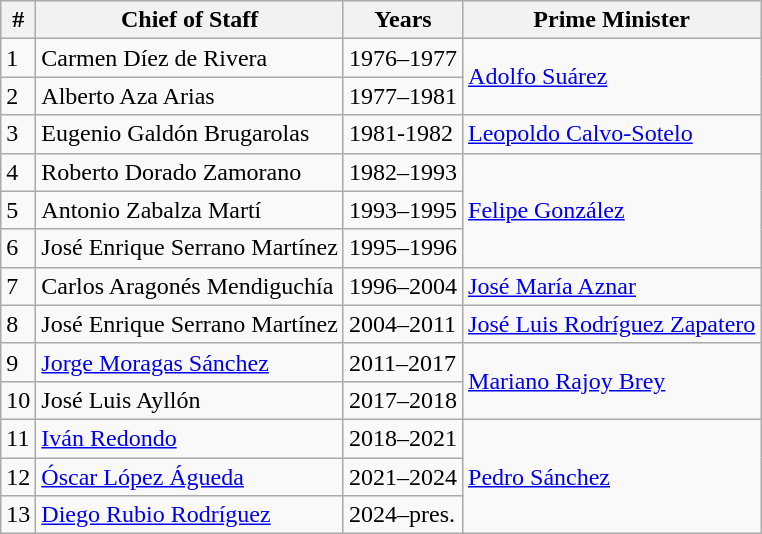<table class="wikitable">
<tr>
<th>#</th>
<th>Chief of Staff</th>
<th>Years</th>
<th>Prime Minister</th>
</tr>
<tr>
<td>1</td>
<td>Carmen Díez de Rivera</td>
<td>1976–1977</td>
<td rowspan="2"><a href='#'>Adolfo Suárez</a></td>
</tr>
<tr>
<td>2</td>
<td>Alberto Aza Arias</td>
<td>1977–1981</td>
</tr>
<tr>
<td>3</td>
<td>Eugenio Galdón Brugarolas</td>
<td>1981-1982</td>
<td><a href='#'>Leopoldo Calvo-Sotelo</a></td>
</tr>
<tr>
<td>4</td>
<td>Roberto Dorado Zamorano</td>
<td>1982–1993</td>
<td rowspan="3"><a href='#'>Felipe González</a></td>
</tr>
<tr>
<td>5</td>
<td>Antonio Zabalza Martí</td>
<td>1993–1995</td>
</tr>
<tr>
<td>6</td>
<td>José Enrique Serrano Martínez</td>
<td>1995–1996</td>
</tr>
<tr>
<td>7</td>
<td>Carlos Aragonés Mendiguchía</td>
<td>1996–2004</td>
<td><a href='#'>José María Aznar</a></td>
</tr>
<tr>
<td>8</td>
<td>José Enrique Serrano Martínez</td>
<td>2004–2011</td>
<td><a href='#'>José Luis Rodríguez Zapatero</a></td>
</tr>
<tr>
<td>9</td>
<td><a href='#'>Jorge Moragas Sánchez</a></td>
<td>2011–2017</td>
<td rowspan="2"><a href='#'>Mariano Rajoy Brey</a></td>
</tr>
<tr>
<td>10</td>
<td>José Luis Ayllón</td>
<td>2017–2018</td>
</tr>
<tr>
<td>11</td>
<td><a href='#'>Iván Redondo</a></td>
<td>2018–2021</td>
<td rowspan="3"><a href='#'>Pedro Sánchez</a></td>
</tr>
<tr>
<td>12</td>
<td><a href='#'>Óscar López Águeda</a></td>
<td>2021–2024</td>
</tr>
<tr>
<td>13</td>
<td><a href='#'>Diego Rubio Rodríguez</a></td>
<td>2024–pres.</td>
</tr>
</table>
